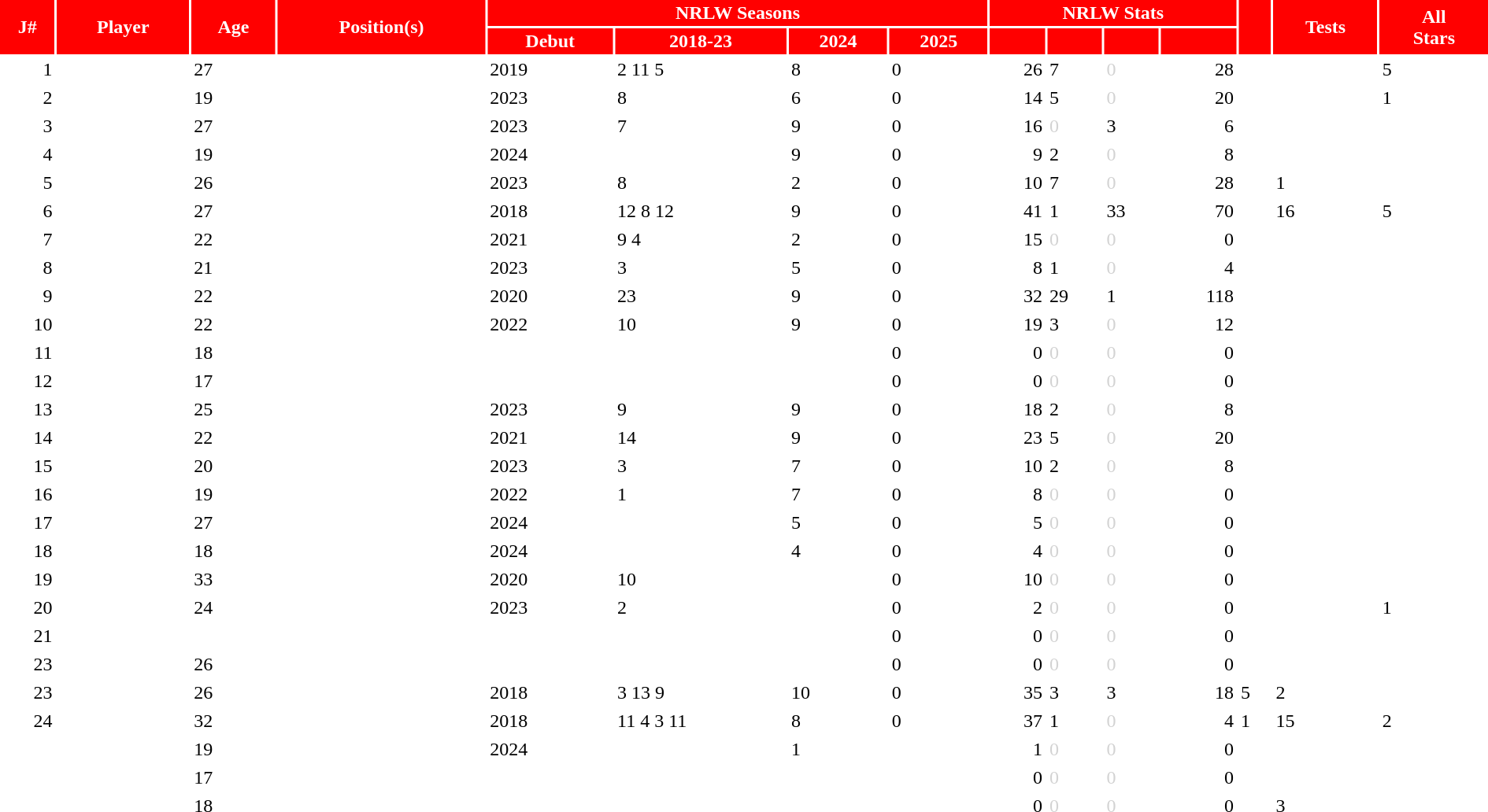<table class="sortable" border="0" cellspacing="2" cellpadding="2" style="width:100%;" style="text-align:center;">
<tr style="background:#FF0000; color:white">
<th rowspan=2>J#</th>
<th rowspan=2>Player</th>
<th rowspan=2>Age</th>
<th rowspan=2>Position(s)</th>
<th colspan=4>NRLW Seasons</th>
<th colspan=4>NRLW Stats</th>
<th rowspan=2 class="unsortable"></th>
<th rowspan=2 class="unsortable">Tests</th>
<th rowspan=2 class="unsortable">All <br> Stars</th>
</tr>
<tr style="background:#FF0000; color:white">
<th class="unsortable">Debut</th>
<th class="unsortable">2018-23</th>
<th class="unsortable">2024</th>
<th class="unsortable">2025</th>
<th></th>
<th></th>
<th class="unsortable"></th>
<th></th>
</tr>
<tr>
<td align=right>1</td>
<td align=left></td>
<td>27</td>
<td></td>
<td>2019</td>
<td align=left> 2  11  5</td>
<td align=left> 8</td>
<td align=left> 0</td>
<td align=right>26</td>
<td>7</td>
<td style="color:lightgray">0</td>
<td align=right>28</td>
<td></td>
<td></td>
<td align=left> 5</td>
</tr>
<tr>
<td align=right>2</td>
<td align=left></td>
<td>19</td>
<td></td>
<td>2023</td>
<td align=left> 8</td>
<td align=left> 6</td>
<td align=left> 0</td>
<td align=right>14</td>
<td>5</td>
<td style="color:lightgray">0</td>
<td align=right>20</td>
<td></td>
<td></td>
<td align=left> 1</td>
</tr>
<tr>
<td align=right>3</td>
<td align=left></td>
<td>27</td>
<td></td>
<td>2023</td>
<td align=left> 7</td>
<td align=left> 9</td>
<td align=left> 0</td>
<td align=right>16</td>
<td style="color:lightgray">0</td>
<td>3</td>
<td align=right>6</td>
<td></td>
<td></td>
<td></td>
</tr>
<tr>
<td align=right>4</td>
<td align=left></td>
<td>19</td>
<td></td>
<td>2024</td>
<td></td>
<td align=left> 9</td>
<td align=left> 0</td>
<td align=right>9</td>
<td>2</td>
<td style="color:lightgray">0</td>
<td align=right>8</td>
<td></td>
<td></td>
<td></td>
</tr>
<tr>
<td align=right>5</td>
<td align=left></td>
<td>26</td>
<td></td>
<td>2023</td>
<td align=left> 8</td>
<td align=left> 2</td>
<td align=left> 0</td>
<td align=right>10</td>
<td>7</td>
<td style="color:lightgray">0</td>
<td align=right>28</td>
<td></td>
<td align=left> 1</td>
<td></td>
</tr>
<tr>
<td align=right>6</td>
<td align=left></td>
<td>27</td>
<td></td>
<td>2018</td>
<td align=left> 12  8  12</td>
<td align=left> 9</td>
<td align=left> 0</td>
<td align=right>41</td>
<td>1</td>
<td>33</td>
<td align=right>70</td>
<td></td>
<td align=left> 16</td>
<td align=left> 5</td>
</tr>
<tr>
<td align=right>7</td>
<td align=left></td>
<td>22</td>
<td></td>
<td>2021</td>
<td align=left> 9  4</td>
<td align=left> 2</td>
<td align=left> 0</td>
<td align=right>15</td>
<td style="color:lightgray">0</td>
<td style="color:lightgray">0</td>
<td align=right>0</td>
<td></td>
<td></td>
<td></td>
</tr>
<tr>
<td align=right>8</td>
<td align=left></td>
<td>21</td>
<td></td>
<td>2023</td>
<td align=left> 3</td>
<td align=left> 5</td>
<td align=left> 0</td>
<td align=right>8</td>
<td>1</td>
<td style="color:lightgray">0</td>
<td align=right>4</td>
<td></td>
<td></td>
<td></td>
</tr>
<tr>
<td align=right>9</td>
<td align=left></td>
<td>22</td>
<td></td>
<td>2020</td>
<td align=left> 23</td>
<td align=left> 9</td>
<td align=left> 0</td>
<td align=right>32</td>
<td>29</td>
<td>1</td>
<td align=right>118</td>
<td></td>
<td></td>
<td></td>
</tr>
<tr>
<td align=right>10</td>
<td align=left></td>
<td>22</td>
<td></td>
<td>2022</td>
<td align=left> 10</td>
<td align=left> 9</td>
<td align=left> 0</td>
<td align=right>19</td>
<td>3</td>
<td style="color:lightgray">0</td>
<td align=right>12</td>
<td></td>
<td></td>
<td></td>
</tr>
<tr>
<td align=right>11</td>
<td align=left></td>
<td>18</td>
<td></td>
<td></td>
<td></td>
<td align=left> </td>
<td align=left> 0</td>
<td align=right>0</td>
<td style="color:lightgray">0</td>
<td style="color:lightgray">0</td>
<td align=right>0</td>
<td></td>
<td></td>
<td></td>
</tr>
<tr>
<td align=right>12</td>
<td align=left></td>
<td>17</td>
<td></td>
<td></td>
<td></td>
<td align=left> </td>
<td align=left> 0</td>
<td align=right>0</td>
<td style="color:lightgray">0</td>
<td style="color:lightgray">0</td>
<td align=right>0</td>
<td></td>
<td></td>
<td></td>
</tr>
<tr>
<td align=right>13</td>
<td align=left></td>
<td>25</td>
<td></td>
<td>2023</td>
<td align=left> 9</td>
<td align=left> 9</td>
<td align=left> 0</td>
<td align=right>18</td>
<td>2</td>
<td style="color:lightgray">0</td>
<td align=right>8</td>
<td></td>
<td></td>
<td></td>
</tr>
<tr>
<td align=right>14</td>
<td align=left></td>
<td>22</td>
<td></td>
<td>2021</td>
<td align=left> 14</td>
<td align=left> 9</td>
<td align=left> 0</td>
<td align=right>23</td>
<td>5</td>
<td style="color:lightgray">0</td>
<td align=right>20</td>
<td></td>
<td></td>
<td></td>
</tr>
<tr>
<td align=right>15</td>
<td align=left></td>
<td>20</td>
<td></td>
<td>2023</td>
<td align=left> 3</td>
<td align=left> 7</td>
<td align=left> 0</td>
<td align=right>10</td>
<td>2</td>
<td style="color:lightgray">0</td>
<td align=right>8</td>
<td></td>
<td></td>
<td></td>
</tr>
<tr>
<td align=right>16</td>
<td align=left></td>
<td>19</td>
<td></td>
<td>2022</td>
<td align=left> 1</td>
<td align=left> 7</td>
<td align=left> 0</td>
<td align=right>8</td>
<td style="color:lightgray">0</td>
<td style="color:lightgray">0</td>
<td align=right>0</td>
<td></td>
<td></td>
<td></td>
</tr>
<tr>
<td align=right>17</td>
<td align=left></td>
<td>27</td>
<td></td>
<td>2024</td>
<td></td>
<td align=left> 5</td>
<td align=left> 0</td>
<td align=right>5</td>
<td style="color:lightgray">0</td>
<td style="color:lightgray">0</td>
<td align=right>0</td>
<td></td>
<td></td>
<td></td>
</tr>
<tr>
<td align=right>18</td>
<td align=left></td>
<td>18</td>
<td></td>
<td>2024</td>
<td></td>
<td align=left> 4</td>
<td align=left> 0</td>
<td align=right>4</td>
<td style="color:lightgray">0</td>
<td style="color:lightgray">0</td>
<td align=right>0</td>
<td></td>
<td></td>
<td></td>
</tr>
<tr>
<td align=right>19</td>
<td align=left></td>
<td>33</td>
<td></td>
<td>2020</td>
<td align=left> 10</td>
<td></td>
<td align=left> 0</td>
<td align=right>10</td>
<td style="color:lightgray">0</td>
<td style="color:lightgray">0</td>
<td align=right>0</td>
<td></td>
<td></td>
<td></td>
</tr>
<tr>
<td align=right>20</td>
<td align=left></td>
<td>24</td>
<td></td>
<td>2023</td>
<td align=left> 2</td>
<td align=left> </td>
<td align=left> 0</td>
<td align=right>2</td>
<td style="color:lightgray">0</td>
<td style="color:lightgray">0</td>
<td align=right>0</td>
<td></td>
<td></td>
<td align=left> 1</td>
</tr>
<tr>
<td align=right>21</td>
<td align=left></td>
<td></td>
<td></td>
<td></td>
<td></td>
<td align=left> </td>
<td align=left> 0</td>
<td align=right>0</td>
<td style="color:lightgray">0</td>
<td style="color:lightgray">0</td>
<td align=right>0</td>
<td></td>
<td></td>
<td></td>
</tr>
<tr>
<td align=right>23</td>
<td align=left></td>
<td>26</td>
<td></td>
<td></td>
<td></td>
<td align=left> </td>
<td align=left> 0</td>
<td align=right>0</td>
<td style="color:lightgray">0</td>
<td style="color:lightgray">0</td>
<td align=right>0</td>
<td></td>
<td></td>
<td></td>
</tr>
<tr>
<td align=right>23</td>
<td align=left></td>
<td>26</td>
<td></td>
<td>2018</td>
<td align=left> 3  13  9</td>
<td align=left> 10</td>
<td align=left> 0</td>
<td align=right>35</td>
<td>3</td>
<td>3</td>
<td align=right>18</td>
<td align=left> 5</td>
<td align=left> 2</td>
<td></td>
</tr>
<tr>
<td align=right>24</td>
<td align=left></td>
<td>32</td>
<td></td>
<td>2018</td>
<td align=left> 11  4  3  11</td>
<td align=left> 8</td>
<td align=left> 0</td>
<td align=right>37</td>
<td>1</td>
<td style="color:lightgray">0</td>
<td align=right>4</td>
<td align=left> 1</td>
<td align=left> 15</td>
<td align=left> 2</td>
</tr>
<tr>
<td align=right></td>
<td align=left></td>
<td>19</td>
<td></td>
<td>2024</td>
<td></td>
<td align=left> 1</td>
<td></td>
<td align=right>1</td>
<td style="color:lightgray">0</td>
<td style="color:lightgray">0</td>
<td align=right>0</td>
<td></td>
<td></td>
<td></td>
</tr>
<tr>
<td align=right></td>
<td align=left></td>
<td>17</td>
<td></td>
<td></td>
<td></td>
<td align=left> </td>
<td></td>
<td align=right>0</td>
<td style="color:lightgray">0</td>
<td style="color:lightgray">0</td>
<td align=right>0</td>
<td></td>
<td></td>
<td></td>
</tr>
<tr>
<td align=right></td>
<td align=left></td>
<td>18</td>
<td></td>
<td></td>
<td></td>
<td align=left> </td>
<td></td>
<td align=right>0</td>
<td style="color:lightgray">0</td>
<td style="color:lightgray">0</td>
<td align=right>0</td>
<td></td>
<td align=left> 3</td>
<td></td>
</tr>
</table>
